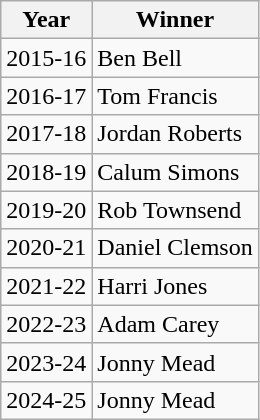<table class="wikitable">
<tr>
<th>Year</th>
<th>Winner</th>
</tr>
<tr>
<td>2015-16</td>
<td>Ben Bell</td>
</tr>
<tr>
<td>2016-17</td>
<td>Tom Francis</td>
</tr>
<tr>
<td>2017-18</td>
<td>Jordan Roberts</td>
</tr>
<tr>
<td>2018-19</td>
<td>Calum Simons</td>
</tr>
<tr>
<td>2019-20</td>
<td>Rob Townsend</td>
</tr>
<tr>
<td>2020-21</td>
<td>Daniel Clemson</td>
</tr>
<tr>
<td>2021-22</td>
<td>Harri Jones</td>
</tr>
<tr>
<td>2022-23</td>
<td>Adam Carey</td>
</tr>
<tr>
<td>2023-24</td>
<td>Jonny Mead</td>
</tr>
<tr>
<td>2024-25</td>
<td>Jonny Mead</td>
</tr>
</table>
